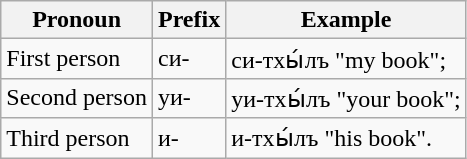<table class="wikitable">
<tr>
<th>Pronoun</th>
<th>Prefix</th>
<th>Example</th>
</tr>
<tr>
<td>First person</td>
<td>си-</td>
<td>си-тхы́лъ "my book";</td>
</tr>
<tr>
<td>Second person</td>
<td>уи-</td>
<td>уи-тхы́лъ "your book";</td>
</tr>
<tr>
<td>Third person</td>
<td>и-</td>
<td>и-тхы́лъ "his book".</td>
</tr>
</table>
